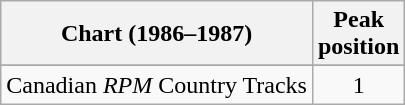<table class="wikitable sortable">
<tr>
<th align="left">Chart (1986–1987)</th>
<th align="center">Peak<br>position</th>
</tr>
<tr>
</tr>
<tr>
<td align="left">Canadian <em>RPM</em> Country Tracks</td>
<td align="center">1</td>
</tr>
</table>
